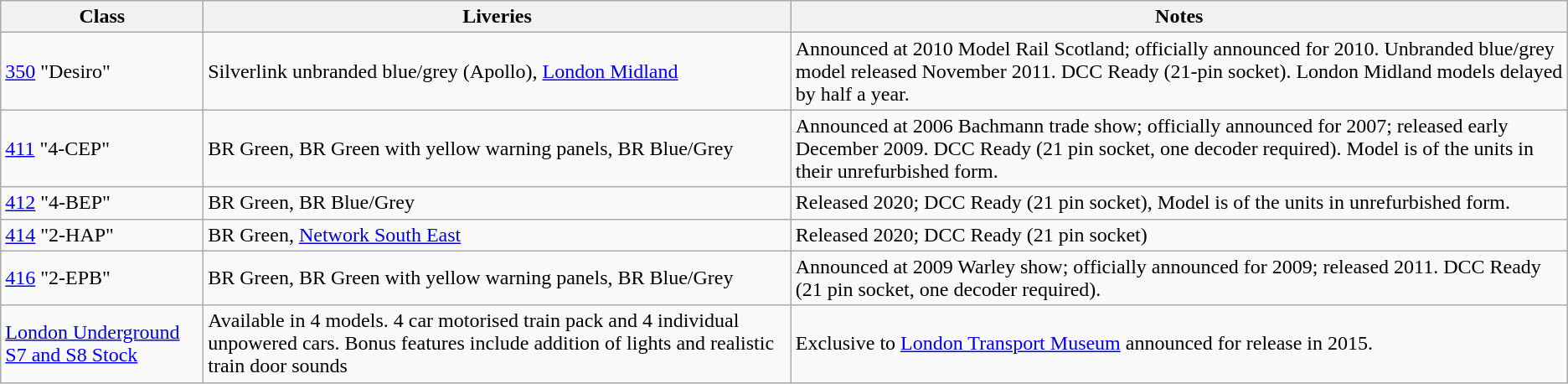<table class="wikitable">
<tr>
<th>Class</th>
<th>Liveries</th>
<th>Notes</th>
</tr>
<tr>
<td><a href='#'>350</a> "Desiro"</td>
<td>Silverlink unbranded blue/grey (Apollo), <a href='#'>London Midland</a></td>
<td>Announced at 2010 Model Rail Scotland; officially announced for 2010. Unbranded blue/grey model released November 2011. DCC Ready (21-pin socket). London Midland models delayed by half a year.</td>
</tr>
<tr>
<td><a href='#'>411</a> "4-CEP"</td>
<td>BR Green, BR Green with yellow warning panels, BR Blue/Grey</td>
<td>Announced at 2006 Bachmann trade show; officially announced for 2007; released early December 2009. DCC Ready (21 pin socket, one decoder required). Model is of the units in their unrefurbished form.</td>
</tr>
<tr>
<td><a href='#'>412</a> "4-BEP"</td>
<td>BR Green, BR Blue/Grey</td>
<td>Released 2020; DCC Ready (21 pin socket), Model is of the units in unrefurbished form.</td>
</tr>
<tr>
<td><a href='#'>414</a> "2-HAP"</td>
<td>BR Green, <a href='#'>Network South East</a></td>
<td>Released 2020; DCC Ready (21 pin socket)</td>
</tr>
<tr>
<td><a href='#'>416</a> "2-EPB"</td>
<td>BR Green, BR Green with yellow warning panels, BR Blue/Grey</td>
<td>Announced at 2009 Warley show; officially announced for 2009; released 2011. DCC Ready (21 pin socket, one decoder required).</td>
</tr>
<tr>
<td><a href='#'>London Underground S7 and S8 Stock</a></td>
<td>Available in 4 models. 4 car motorised train pack and 4 individual unpowered cars. Bonus features include addition of lights and realistic train door sounds</td>
<td>Exclusive to <a href='#'>London Transport Museum</a> announced for release in 2015.</td>
</tr>
</table>
